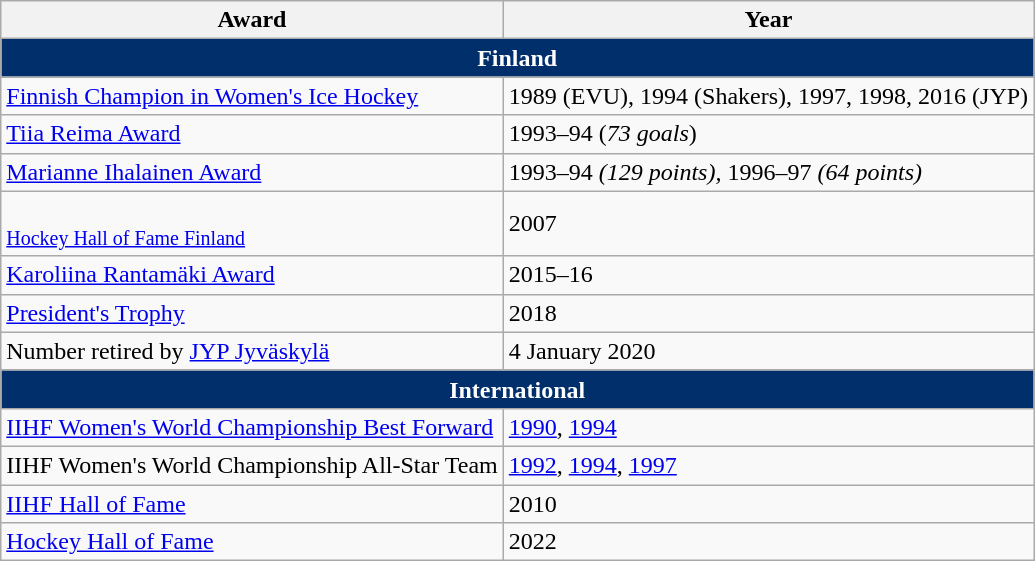<table class="wikitable">
<tr>
<th>Award</th>
<th scope="col">Year</th>
</tr>
<tr>
<th colspan="2" style="text-align:center; color:white; background:#002f6c">Finland</th>
</tr>
<tr>
<td><a href='#'>Finnish Champion in Women's Ice Hockey</a></td>
<td>1989 (EVU), 1994 (Shakers), 1997, 1998, 2016 (JYP)</td>
</tr>
<tr>
<td><a href='#'>Tiia Reima Award</a></td>
<td>1993–94 (<em>73 goals</em>)</td>
</tr>
<tr>
<td><a href='#'>Marianne Ihalainen Award</a></td>
<td>1993–94 <em>(129 points),</em> 1996–97 <em>(64 points)</em></td>
</tr>
<tr>
<td><br><small><a href='#'>Hockey Hall of Fame Finland</a></small></td>
<td>2007</td>
</tr>
<tr>
<td><a href='#'>Karoliina Rantamäki Award</a></td>
<td>2015–16</td>
</tr>
<tr>
<td><a href='#'>President's Trophy</a></td>
<td>2018</td>
</tr>
<tr>
<td>Number retired by <a href='#'>JYP Jyväskylä</a></td>
<td>4 January 2020</td>
</tr>
<tr>
<th colspan="2" style="text-align:center; color:white; background:#002f6c">International</th>
</tr>
<tr>
<td><a href='#'>IIHF Women's World Championship Best Forward</a></td>
<td><a href='#'>1990</a>, <a href='#'>1994</a></td>
</tr>
<tr>
<td>IIHF Women's World Championship All-Star Team</td>
<td><a href='#'>1992</a>, <a href='#'>1994</a>, <a href='#'>1997</a></td>
</tr>
<tr>
<td><a href='#'>IIHF Hall of Fame</a></td>
<td>2010</td>
</tr>
<tr>
<td><a href='#'>Hockey Hall of Fame</a></td>
<td>2022</td>
</tr>
</table>
